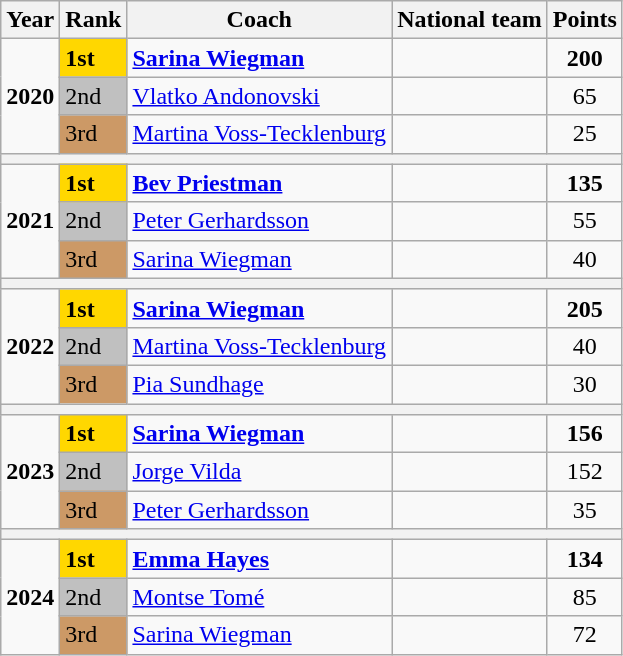<table class="wikitable">
<tr>
<th>Year</th>
<th>Rank</th>
<th>Coach</th>
<th>National team</th>
<th>Points</th>
</tr>
<tr>
<td rowspan="3" align="center"><strong>2020</strong></td>
<td scope=col style="background-color: gold"><strong>1st</strong></td>
<td> <strong><a href='#'>Sarina Wiegman</a></strong></td>
<td><strong></strong></td>
<td align="center"><strong>200</strong></td>
</tr>
<tr>
<td scope=col style="background-color: silver">2nd</td>
<td> <a href='#'>Vlatko Andonovski</a></td>
<td></td>
<td align="center">65</td>
</tr>
<tr>
<td scope=col style="background-color: #cc9966">3rd</td>
<td> <a href='#'>Martina Voss-Tecklenburg</a></td>
<td></td>
<td align="center">25</td>
</tr>
<tr>
<th colspan="5"></th>
</tr>
<tr>
<td rowspan="3" align="center"><strong>2021</strong></td>
<td scope=col style="background-color: gold"><strong>1st</strong></td>
<td> <strong><a href='#'>Bev Priestman</a></strong></td>
<td><strong></strong></td>
<td align="center"><strong>135</strong></td>
</tr>
<tr>
<td scope=col style="background-color: silver">2nd</td>
<td> <a href='#'>Peter Gerhardsson</a></td>
<td></td>
<td align="center">55</td>
</tr>
<tr>
<td scope=col style="background-color: #cc9966">3rd</td>
<td> <a href='#'>Sarina Wiegman</a></td>
<td></td>
<td align="center">40</td>
</tr>
<tr>
<th colspan="5"></th>
</tr>
<tr>
<td rowspan="3" align="center"><strong>2022</strong></td>
<td scope=col style="background-color: gold"><strong>1st</strong></td>
<td> <strong><a href='#'>Sarina Wiegman</a></strong></td>
<td><strong></strong></td>
<td align="center"><strong>205</strong></td>
</tr>
<tr>
<td scope=col style="background-color: silver">2nd</td>
<td> <a href='#'>Martina Voss-Tecklenburg</a></td>
<td></td>
<td align="center">40</td>
</tr>
<tr>
<td scope=col style="background-color: #cc9966">3rd</td>
<td> <a href='#'>Pia Sundhage</a></td>
<td></td>
<td align="center">30</td>
</tr>
<tr>
<th colspan="5"></th>
</tr>
<tr>
<td rowspan="3" align="center"><strong>2023</strong></td>
<td scope=col style="background-color: gold"><strong>1st</strong></td>
<td> <strong><a href='#'>Sarina Wiegman</a></strong></td>
<td><strong></strong></td>
<td align="center"><strong>156</strong></td>
</tr>
<tr>
<td scope=col style="background-color: silver">2nd</td>
<td> <a href='#'>Jorge Vilda</a></td>
<td></td>
<td align="center">152</td>
</tr>
<tr>
<td scope=col style="background-color: #cc9966">3rd</td>
<td> <a href='#'>Peter Gerhardsson</a></td>
<td></td>
<td align="center">35</td>
</tr>
<tr>
<th colspan="5"></th>
</tr>
<tr>
<td rowspan="3" align="center"><strong>2024</strong></td>
<td scope=col style="background-color: gold"><strong>1st</strong></td>
<td> <strong><a href='#'>Emma Hayes</a></strong></td>
<td><strong></strong></td>
<td align="center"><strong>134</strong></td>
</tr>
<tr>
<td scope=col style="background-color: silver">2nd</td>
<td> <a href='#'>Montse Tomé</a></td>
<td></td>
<td align="center">85</td>
</tr>
<tr>
<td scope=col style="background-color: #cc9966">3rd</td>
<td> <a href='#'>Sarina Wiegman</a></td>
<td></td>
<td align="center">72</td>
</tr>
</table>
